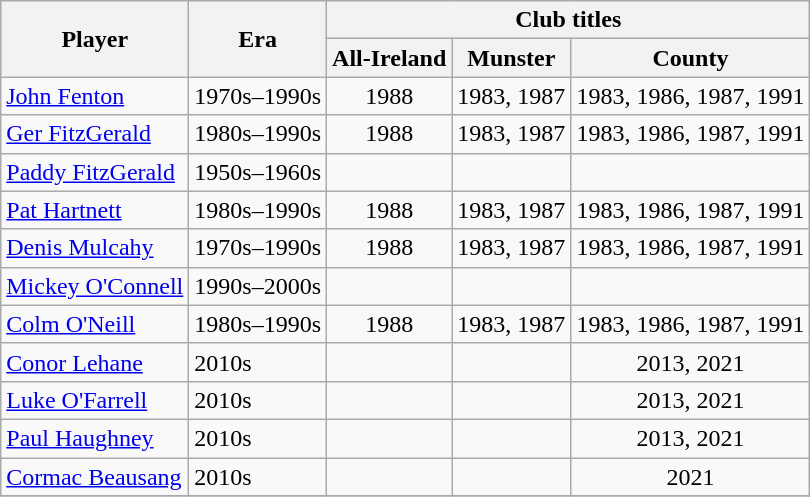<table class="wikitable" style="text-align: center">
<tr>
<th rowspan="2">Player</th>
<th rowspan="2">Era</th>
<th colspan="3">Club titles</th>
</tr>
<tr>
<th>All-Ireland</th>
<th>Munster</th>
<th>County</th>
</tr>
<tr>
<td align=left><a href='#'>John Fenton</a></td>
<td align=left>1970s–1990s</td>
<td>1988</td>
<td align=left>1983, 1987</td>
<td align=left>1983, 1986, 1987, 1991</td>
</tr>
<tr>
<td align=left><a href='#'>Ger FitzGerald</a></td>
<td align=left>1980s–1990s</td>
<td>1988</td>
<td align=left>1983, 1987</td>
<td align=left>1983, 1986, 1987, 1991</td>
</tr>
<tr>
<td align=left><a href='#'>Paddy FitzGerald</a></td>
<td align=left>1950s–1960s</td>
<td></td>
<td></td>
<td></td>
</tr>
<tr>
<td align=left><a href='#'>Pat Hartnett</a></td>
<td align=left>1980s–1990s</td>
<td>1988</td>
<td align=left>1983, 1987</td>
<td align=left>1983, 1986, 1987, 1991</td>
</tr>
<tr>
<td align=left><a href='#'>Denis Mulcahy</a></td>
<td align=left>1970s–1990s</td>
<td>1988</td>
<td align=left>1983, 1987</td>
<td align=left>1983, 1986, 1987, 1991</td>
</tr>
<tr>
<td align=left><a href='#'>Mickey O'Connell</a></td>
<td align=left>1990s–2000s</td>
<td></td>
<td></td>
<td></td>
</tr>
<tr>
<td align=left><a href='#'>Colm O'Neill</a></td>
<td align=left>1980s–1990s</td>
<td>1988</td>
<td align=left>1983, 1987</td>
<td align=left>1983, 1986, 1987, 1991</td>
</tr>
<tr>
<td align=left><a href='#'>Conor Lehane</a></td>
<td align=left>2010s</td>
<td></td>
<td></td>
<td>2013, 2021</td>
</tr>
<tr>
<td align=left><a href='#'>Luke O'Farrell</a></td>
<td align=left>2010s</td>
<td></td>
<td></td>
<td>2013, 2021</td>
</tr>
<tr>
<td align=left><a href='#'>Paul Haughney</a></td>
<td align=left>2010s</td>
<td></td>
<td></td>
<td>2013, 2021</td>
</tr>
<tr>
<td align=left><a href='#'>Cormac Beausang</a></td>
<td align=left>2010s</td>
<td></td>
<td></td>
<td>2021</td>
</tr>
<tr>
</tr>
</table>
